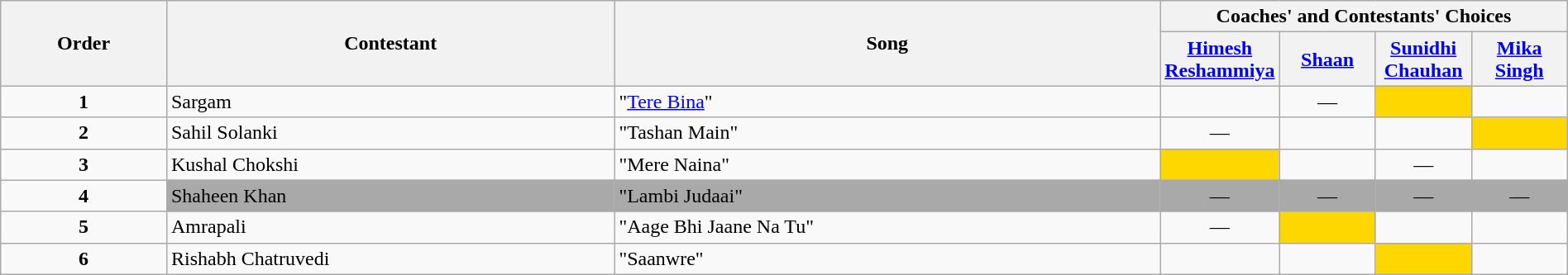<table class="wikitable" style="width:100%;">
<tr>
<th rowspan=2>Order</th>
<th rowspan=2>Contestant</th>
<th rowspan=2>Song</th>
<th colspan=4>Coaches' and Contestants' Choices</th>
</tr>
<tr>
<th width="70"><a href='#'>Himesh Reshammiya</a></th>
<th width="70"><a href='#'>Shaan</a></th>
<th width="70"><a href='#'>Sunidhi Chauhan</a></th>
<th width="70"><a href='#'>Mika Singh</a></th>
</tr>
<tr>
<td style="text-align:center;"><strong>1</strong></td>
<td>Sargam</td>
<td>"<a href='#'>Tere Bina</a>"</td>
<td style="text-align:center;"></td>
<td style="text-align:center;">—</td>
<td style="background:gold;text-align:center;"></td>
<td style="text-align:center;"></td>
</tr>
<tr>
<td style="text-align:center;"><strong>2</strong></td>
<td>Sahil Solanki</td>
<td>"Tashan Main"</td>
<td style="text-align:center;">—</td>
<td style="text-align:center;"></td>
<td style="text-align:center;"></td>
<td style="background:gold;text-align:center;"></td>
</tr>
<tr>
<td style="text-align:center;"><strong>3</strong></td>
<td>Kushal Chokshi</td>
<td style="background:text-align:left;">"Mere Naina"</td>
<td style="background:gold;text-align:center;"></td>
<td style="text-align:center;"></td>
<td style="text-align:center;">—</td>
<td style="text-align:center;"></td>
</tr>
<tr>
<td style="text-align:center;"><strong>4</strong></td>
<td style="background:darkgrey;text-align:left;">Shaheen Khan</td>
<td style="background:darkgrey;text-align:left;">"Lambi Judaai"</td>
<td style="background:darkgrey;text-align:center;">—</td>
<td style="background:darkgrey;text-align:center;">—</td>
<td style="background:darkgrey;text-align:center;">—</td>
<td style="background:darkgrey;text-align:center;">—</td>
</tr>
<tr>
<td style="text-align:center;"><strong>5</strong></td>
<td>Amrapali</td>
<td style="background:text-align:left;">"Aage Bhi Jaane Na Tu"</td>
<td style="text-align:center;">—</td>
<td style="background:gold;text-align:center;"></td>
<td style="text-align:center;"></td>
<td style="text-align:center;"></td>
</tr>
<tr>
<td style="text-align:center;"><strong>6</strong></td>
<td>Rishabh Chatruvedi</td>
<td>"Saanwre"</td>
<td style="text-align:center;"></td>
<td style="text-align:center;"></td>
<td style="background:gold;text-align:center;"></td>
<td style="text-align:center;"></td>
</tr>
</table>
